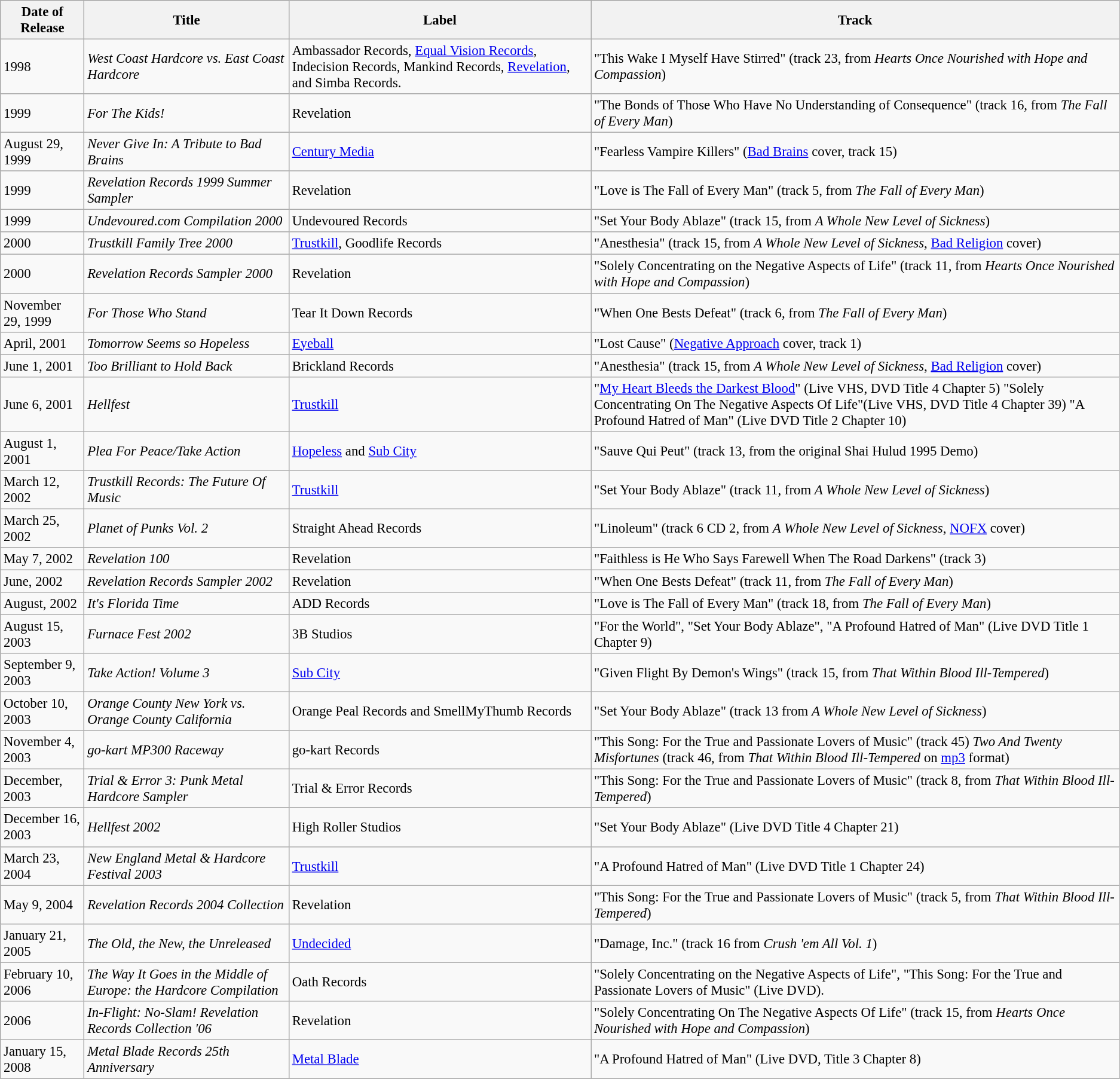<table class="wikitable" style="font-size: 95%;">
<tr>
<th>Date of Release</th>
<th>Title</th>
<th>Label</th>
<th>Track</th>
</tr>
<tr>
<td>1998</td>
<td><em>West Coast Hardcore vs. East Coast Hardcore</em></td>
<td>Ambassador Records, <a href='#'>Equal Vision Records</a>, Indecision Records, Mankind Records, <a href='#'>Revelation</a>, and Simba Records.</td>
<td>"This Wake I Myself Have Stirred" (track 23, from <em>Hearts Once Nourished with Hope and Compassion</em>)</td>
</tr>
<tr>
<td>1999</td>
<td><em>For The Kids!</em></td>
<td>Revelation</td>
<td>"The Bonds of Those Who Have No Understanding of Consequence" (track 16, from <em>The Fall of Every Man</em>)</td>
</tr>
<tr>
<td>August 29, 1999</td>
<td><em>Never Give In: A Tribute to Bad Brains</em></td>
<td><a href='#'>Century Media</a></td>
<td>"Fearless Vampire Killers" (<a href='#'>Bad Brains</a> cover, track 15)</td>
</tr>
<tr>
<td>1999</td>
<td><em>Revelation Records 1999 Summer Sampler</em></td>
<td>Revelation</td>
<td>"Love is The Fall of Every Man" (track 5, from <em>The Fall of Every Man</em>)</td>
</tr>
<tr>
<td>1999</td>
<td><em>Undevoured.com Compilation 2000</em></td>
<td>Undevoured Records</td>
<td>"Set Your Body Ablaze" (track 15, from <em>A Whole New Level of Sickness</em>)</td>
</tr>
<tr>
<td>2000</td>
<td><em>Trustkill Family Tree 2000</em></td>
<td><a href='#'>Trustkill</a>, Goodlife Records</td>
<td>"Anesthesia" (track 15, from <em>A Whole New Level of Sickness</em>, <a href='#'>Bad Religion</a> cover)</td>
</tr>
<tr>
<td>2000</td>
<td><em>Revelation Records Sampler 2000</em></td>
<td>Revelation</td>
<td>"Solely Concentrating on the Negative Aspects of Life" (track 11, from <em>Hearts Once Nourished with Hope and Compassion</em>)</td>
</tr>
<tr>
<td>November 29, 1999</td>
<td><em>For Those Who Stand</em></td>
<td>Tear It Down Records</td>
<td>"When One Bests Defeat" (track 6, from <em>The Fall of Every Man</em>)</td>
</tr>
<tr>
<td>April, 2001</td>
<td><em>Tomorrow Seems so Hopeless</em></td>
<td><a href='#'>Eyeball</a></td>
<td>"Lost Cause" (<a href='#'>Negative Approach</a> cover, track 1)</td>
</tr>
<tr>
<td>June 1, 2001</td>
<td><em>Too Brilliant to Hold Back</em></td>
<td>Brickland Records</td>
<td>"Anesthesia" (track 15, from <em>A Whole New Level of Sickness</em>, <a href='#'>Bad Religion</a> cover)</td>
</tr>
<tr>
<td>June 6, 2001</td>
<td><em>Hellfest</em></td>
<td><a href='#'>Trustkill</a></td>
<td>"<a href='#'>My Heart Bleeds the Darkest Blood</a>" (Live VHS, DVD Title 4 Chapter 5) "Solely Concentrating On The Negative Aspects Of Life"(Live VHS, DVD Title 4 Chapter 39) "A Profound Hatred of Man" (Live DVD Title 2 Chapter 10)</td>
</tr>
<tr>
<td>August 1, 2001</td>
<td><em>Plea For Peace/Take Action</em></td>
<td><a href='#'>Hopeless</a> and <a href='#'>Sub City</a></td>
<td>"Sauve Qui Peut" (track 13, from the original Shai Hulud 1995 Demo)</td>
</tr>
<tr>
<td>March 12, 2002</td>
<td><em>Trustkill Records: The Future Of Music</em></td>
<td><a href='#'>Trustkill</a></td>
<td>"Set Your Body Ablaze" (track 11, from <em>A Whole New Level of Sickness</em>)</td>
</tr>
<tr>
<td>March 25, 2002</td>
<td><em>Planet of Punks Vol. 2</em></td>
<td>Straight Ahead Records</td>
<td>"Linoleum" (track 6 CD 2, from <em>A Whole New Level of Sickness</em>, <a href='#'>NOFX</a> cover)</td>
</tr>
<tr>
<td>May 7, 2002</td>
<td><em>Revelation 100</em></td>
<td>Revelation</td>
<td>"Faithless is He Who Says Farewell When The Road Darkens" (track 3)</td>
</tr>
<tr>
<td>June, 2002</td>
<td><em>Revelation Records Sampler 2002</em></td>
<td>Revelation</td>
<td>"When One Bests Defeat" (track 11, from <em>The Fall of Every Man</em>)</td>
</tr>
<tr>
<td>August, 2002</td>
<td><em>It's Florida Time</em></td>
<td>ADD Records</td>
<td>"Love is The Fall of Every Man" (track 18, from <em>The Fall of Every Man</em>)</td>
</tr>
<tr>
<td>August 15, 2003</td>
<td><em>Furnace Fest 2002</em></td>
<td>3B Studios</td>
<td>"For the World", "Set Your Body Ablaze", "A Profound Hatred of Man" (Live DVD Title 1 Chapter 9)</td>
</tr>
<tr>
<td>September 9, 2003</td>
<td><em>Take Action! Volume 3</em></td>
<td><a href='#'>Sub City</a></td>
<td>"Given Flight By Demon's Wings" (track 15, from <em>That Within Blood Ill-Tempered</em>)</td>
</tr>
<tr>
<td>October 10, 2003</td>
<td><em>Orange County New York vs. Orange County California</em></td>
<td>Orange Peal Records and SmellMyThumb Records</td>
<td>"Set Your Body Ablaze" (track 13 from <em>A Whole New Level of Sickness</em>)</td>
</tr>
<tr>
<td>November 4, 2003</td>
<td><em>go-kart MP300 Raceway</em></td>
<td>go-kart Records</td>
<td>"This Song: For the True and Passionate Lovers of Music" (track 45) <em>Two And Twenty Misfortunes</em> (track 46, from <em>That Within Blood Ill-Tempered</em> on <a href='#'>mp3</a> format)</td>
</tr>
<tr>
<td>December, 2003</td>
<td><em>Trial & Error 3: Punk Metal Hardcore Sampler</em></td>
<td>Trial & Error Records</td>
<td>"This Song: For the True and Passionate Lovers of Music" (track 8, from <em>That Within Blood Ill-Tempered</em>)</td>
</tr>
<tr>
<td>December 16, 2003</td>
<td><em>Hellfest 2002</em></td>
<td>High Roller Studios</td>
<td>"Set Your Body Ablaze" (Live DVD Title 4 Chapter 21)</td>
</tr>
<tr>
<td>March 23, 2004</td>
<td><em>New England Metal & Hardcore Festival 2003</em></td>
<td><a href='#'>Trustkill</a></td>
<td>"A Profound Hatred of Man" (Live DVD Title 1 Chapter 24)</td>
</tr>
<tr>
<td>May 9, 2004</td>
<td><em>Revelation Records 2004 Collection</em></td>
<td>Revelation</td>
<td>"This Song: For the True and Passionate Lovers of Music" (track 5, from <em>That Within Blood Ill-Tempered</em>)</td>
</tr>
<tr>
<td>January 21, 2005</td>
<td><em>The Old, the New, the Unreleased</em></td>
<td><a href='#'>Undecided</a></td>
<td>"Damage, Inc." (track 16 from <em>Crush 'em All Vol. 1</em>)</td>
</tr>
<tr>
<td>February 10, 2006</td>
<td><em>The Way It Goes in the Middle of Europe: the Hardcore Compilation</em></td>
<td>Oath Records</td>
<td>"Solely Concentrating on the Negative Aspects of Life", "This Song: For the True and Passionate Lovers of Music"  (Live DVD).</td>
</tr>
<tr>
<td>2006</td>
<td><em>In-Flight: No-Slam! Revelation Records Collection '06</em></td>
<td>Revelation</td>
<td>"Solely Concentrating On The Negative Aspects Of Life" (track 15, from <em>Hearts Once Nourished with Hope and Compassion</em>)</td>
</tr>
<tr>
<td>January 15, 2008</td>
<td><em>Metal Blade Records 25th Anniversary</em></td>
<td><a href='#'>Metal Blade</a></td>
<td>"A Profound Hatred of Man" (Live DVD, Title 3 Chapter 8)</td>
</tr>
<tr>
</tr>
</table>
